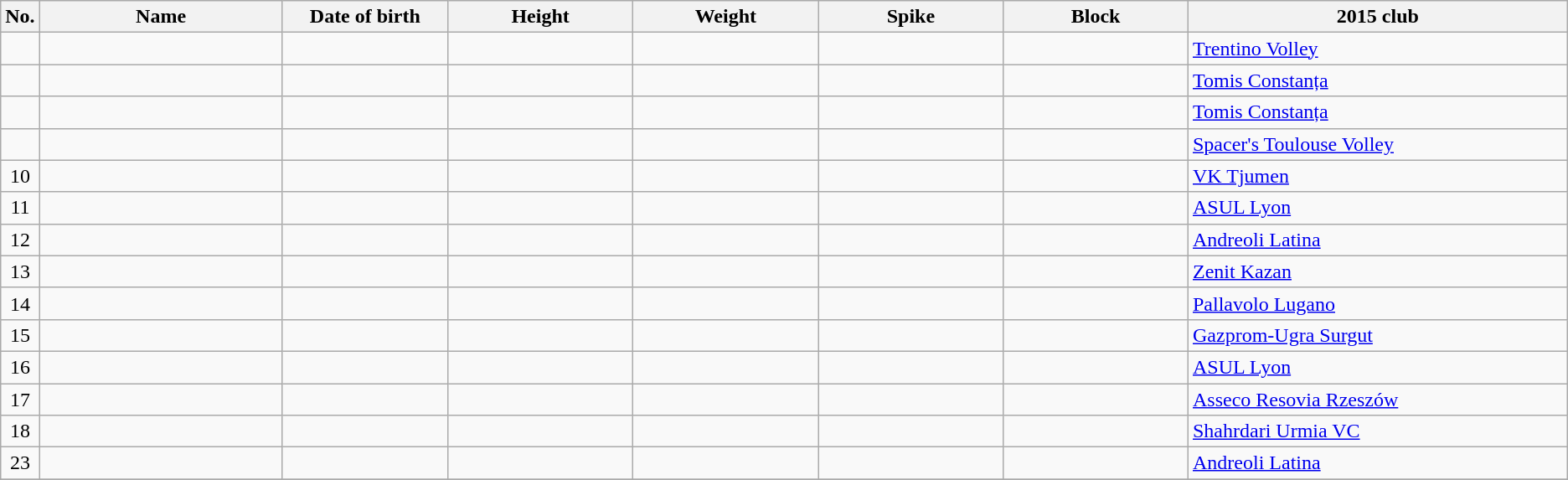<table class="wikitable sortable" style="font-size:100%; text-align:center;">
<tr>
<th>No.</th>
<th style="width:12em">Name</th>
<th style="width:8em">Date of birth</th>
<th style="width:9em">Height</th>
<th style="width:9em">Weight</th>
<th style="width:9em">Spike</th>
<th style="width:9em">Block</th>
<th style="width:19em">2015 club</th>
</tr>
<tr>
<td></td>
<td align=left></td>
<td align=right></td>
<td></td>
<td></td>
<td></td>
<td></td>
<td align=left> <a href='#'>Trentino Volley</a></td>
</tr>
<tr>
<td></td>
<td align=left></td>
<td align=right></td>
<td></td>
<td></td>
<td></td>
<td></td>
<td align=left> <a href='#'>Tomis Constanța</a></td>
</tr>
<tr>
<td></td>
<td align=left></td>
<td align=right></td>
<td></td>
<td></td>
<td></td>
<td></td>
<td align=left> <a href='#'>Tomis Constanța</a></td>
</tr>
<tr>
<td></td>
<td align=left></td>
<td align=right></td>
<td></td>
<td></td>
<td></td>
<td></td>
<td align=left> <a href='#'>Spacer's Toulouse Volley</a></td>
</tr>
<tr>
<td>10</td>
<td align=left></td>
<td align=right></td>
<td></td>
<td></td>
<td></td>
<td></td>
<td align=left> <a href='#'>VK Tjumen</a></td>
</tr>
<tr>
<td>11</td>
<td align=left></td>
<td align=right></td>
<td></td>
<td></td>
<td></td>
<td></td>
<td align=left> <a href='#'>ASUL Lyon</a></td>
</tr>
<tr>
<td>12</td>
<td align=left></td>
<td align=right></td>
<td></td>
<td></td>
<td></td>
<td></td>
<td align=left> <a href='#'>Andreoli Latina</a></td>
</tr>
<tr>
<td>13</td>
<td align=left></td>
<td align=right></td>
<td></td>
<td></td>
<td></td>
<td></td>
<td align=left> <a href='#'>Zenit Kazan</a></td>
</tr>
<tr>
<td>14</td>
<td align=left></td>
<td align=right></td>
<td></td>
<td></td>
<td></td>
<td></td>
<td align=left> <a href='#'>Pallavolo Lugano</a></td>
</tr>
<tr>
<td>15</td>
<td align=left></td>
<td align=right></td>
<td></td>
<td></td>
<td></td>
<td></td>
<td align=left> <a href='#'>Gazprom-Ugra Surgut</a></td>
</tr>
<tr>
<td>16</td>
<td align=left></td>
<td align=right></td>
<td></td>
<td></td>
<td></td>
<td></td>
<td align=left> <a href='#'>ASUL Lyon</a></td>
</tr>
<tr>
<td>17</td>
<td align=left></td>
<td align=right></td>
<td></td>
<td></td>
<td></td>
<td></td>
<td align=left> <a href='#'>Asseco Resovia Rzeszów</a></td>
</tr>
<tr>
<td>18</td>
<td align=left></td>
<td align=right></td>
<td></td>
<td></td>
<td></td>
<td></td>
<td align=left> <a href='#'>Shahrdari Urmia VC</a></td>
</tr>
<tr>
<td>23</td>
<td align=left></td>
<td align=right></td>
<td></td>
<td></td>
<td></td>
<td></td>
<td align=left> <a href='#'>Andreoli Latina</a></td>
</tr>
<tr>
</tr>
</table>
